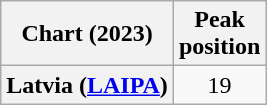<table class="wikitable sortable plainrowheaders" style="text-align:center">
<tr>
<th scope="col">Chart (2023)</th>
<th scope="col">Peak<br>position</th>
</tr>
<tr>
<th scope="row">Latvia (<a href='#'>LAIPA</a>)</th>
<td>19</td>
</tr>
</table>
